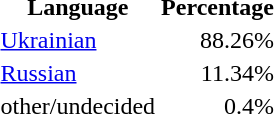<table class="standard">
<tr>
<th>Language</th>
<th>Percentage</th>
</tr>
<tr>
<td><a href='#'>Ukrainian</a></td>
<td align="right">88.26%</td>
</tr>
<tr>
<td><a href='#'>Russian</a></td>
<td align="right">11.34%</td>
</tr>
<tr>
<td>other/undecided</td>
<td align="right">0.4%</td>
</tr>
</table>
